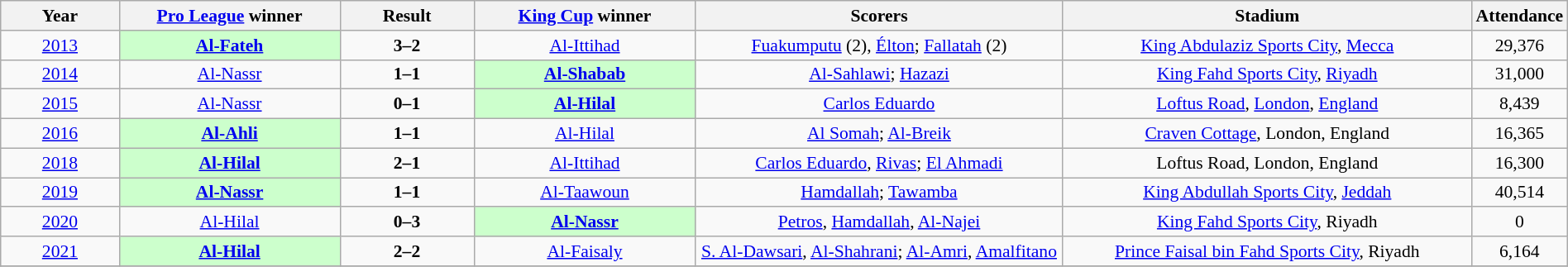<table class="wikitable" style=font-size:90% text-align: center width=100%>
<tr>
<th width=8%>Year</th>
<th width=15%><a href='#'>Pro League</a> winner</th>
<th width=9%>Result</th>
<th width=15%><a href='#'>King Cup</a> winner</th>
<th width=25%>Scorers</th>
<th width=40%>Stadium</th>
<th width=8%>Attendance</th>
</tr>
<tr>
<td align=center><a href='#'>2013</a></td>
<td style="background:#cfc;" align=center><strong><a href='#'>Al-Fateh</a></strong></td>
<td align=center><strong>3–2 </strong></td>
<td align=center><a href='#'>Al-Ittihad</a></td>
<td align=center><a href='#'>Fuakumputu</a> (2), <a href='#'>Élton</a>; <a href='#'>Fallatah</a> (2)</td>
<td align=center><a href='#'>King Abdulaziz Sports City</a>, <a href='#'>Mecca</a></td>
<td align=center>29,376</td>
</tr>
<tr>
<td align=center><a href='#'>2014</a></td>
<td align=center><a href='#'>Al-Nassr</a></td>
<td align=center><strong>1–1 </strong></td>
<td style="background:#cfc;" align=center><strong><a href='#'>Al-Shabab</a></strong></td>
<td align=center><a href='#'>Al-Sahlawi</a>; <a href='#'>Hazazi</a></td>
<td align=center><a href='#'>King Fahd Sports City</a>, <a href='#'>Riyadh</a></td>
<td align=center>31,000</td>
</tr>
<tr>
<td align=center><a href='#'>2015</a></td>
<td align=center><a href='#'>Al-Nassr</a></td>
<td align=center><strong>0–1</strong></td>
<td style="background:#cfc;" align=center><strong><a href='#'>Al-Hilal</a></strong></td>
<td align=center><a href='#'>Carlos Eduardo</a></td>
<td align=center><a href='#'>Loftus Road</a>, <a href='#'>London</a>, <a href='#'>England</a></td>
<td align=center>8,439</td>
</tr>
<tr>
<td align=center><a href='#'>2016</a></td>
<td style="background:#cfc;" align=center><strong><a href='#'>Al-Ahli</a></strong></td>
<td align=center><strong>1–1 </strong></td>
<td align=center><a href='#'>Al-Hilal</a></td>
<td align=center><a href='#'>Al Somah</a>; <a href='#'>Al-Breik</a></td>
<td align=center><a href='#'>Craven Cottage</a>, London, England</td>
<td align=center>16,365</td>
</tr>
<tr>
<td align=center><a href='#'>2018</a></td>
<td style="background:#cfc;" align=center><strong><a href='#'>Al-Hilal</a></strong></td>
<td align=center><strong>2–1</strong></td>
<td align=center><a href='#'>Al-Ittihad</a></td>
<td align=center><a href='#'>Carlos Eduardo</a>, <a href='#'>Rivas</a>; <a href='#'>El Ahmadi</a></td>
<td align=center>Loftus Road, London, England</td>
<td align=center>16,300</td>
</tr>
<tr>
<td align=center><a href='#'>2019</a></td>
<td style=background:#cfc;" align=center><strong><a href='#'>Al-Nassr</a></strong></td>
<td align=center><strong>1–1 </strong></td>
<td align=center><a href='#'>Al-Taawoun</a></td>
<td align=center><a href='#'>Hamdallah</a>; <a href='#'>Tawamba</a></td>
<td align=center><a href='#'>King Abdullah Sports City</a>, <a href='#'>Jeddah</a></td>
<td align=center>40,514</td>
</tr>
<tr>
<td align=center><a href='#'>2020</a></td>
<td align=center><a href='#'>Al-Hilal</a></td>
<td align=center><strong>0–3</strong></td>
<td style="background:#cfc;" align=center><strong><a href='#'>Al-Nassr</a></strong></td>
<td align=center><a href='#'>Petros</a>, <a href='#'>Hamdallah</a>, <a href='#'>Al-Najei</a></td>
<td align=center><a href='#'>King Fahd Sports City</a>, Riyadh</td>
<td align=center>0</td>
</tr>
<tr>
<td align=center><a href='#'>2021</a></td>
<td style="background:#cfc;" align=center><strong><a href='#'>Al-Hilal</a></strong></td>
<td align=center><strong>2–2 </strong></td>
<td align=center><a href='#'>Al-Faisaly</a></td>
<td align=center><a href='#'>S. Al-Dawsari</a>, <a href='#'>Al-Shahrani</a>; <a href='#'>Al-Amri</a>, <a href='#'>Amalfitano</a></td>
<td align=center><a href='#'>Prince Faisal bin Fahd Sports City</a>, Riyadh</td>
<td align=center>6,164</td>
</tr>
<tr>
</tr>
</table>
